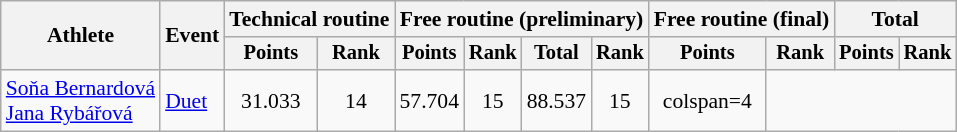<table class=wikitable style=font-size:90%;text-align:center>
<tr>
<th rowspan=2>Athlete</th>
<th rowspan=2>Event</th>
<th colspan=2>Technical routine</th>
<th colspan=4>Free routine (preliminary)</th>
<th colspan=2>Free routine (final)</th>
<th colspan=2>Total</th>
</tr>
<tr style=font-size:95%>
<th>Points</th>
<th>Rank</th>
<th>Points</th>
<th>Rank</th>
<th>Total</th>
<th>Rank</th>
<th>Points</th>
<th>Rank</th>
<th>Points</th>
<th>Rank</th>
</tr>
<tr>
<td align=left><a href='#'>Soňa Bernardová</a><br><a href='#'>Jana Rybářová</a></td>
<td align=left><a href='#'>Duet</a></td>
<td>31.033</td>
<td>14</td>
<td>57.704</td>
<td>15</td>
<td>88.537</td>
<td>15</td>
<td>colspan=4 </td>
</tr>
</table>
